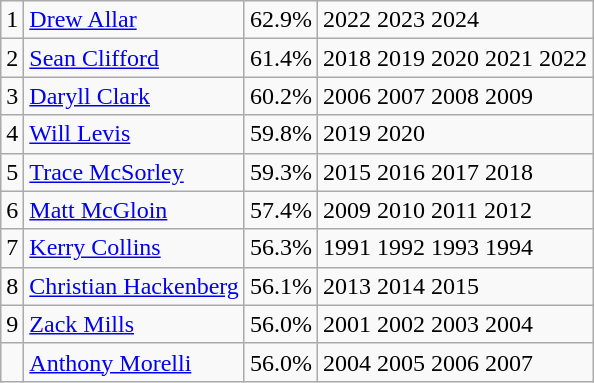<table class="wikitable">
<tr>
<td>1</td>
<td><a href='#'>Drew Allar</a></td>
<td>62.9%</td>
<td>2022 2023 2024</td>
</tr>
<tr>
<td>2</td>
<td><a href='#'>Sean Clifford</a></td>
<td>61.4%</td>
<td>2018 2019 2020 2021 2022</td>
</tr>
<tr>
<td>3</td>
<td><a href='#'>Daryll Clark</a></td>
<td>60.2%</td>
<td>2006 2007 2008 2009</td>
</tr>
<tr>
<td>4</td>
<td><a href='#'>Will Levis</a></td>
<td>59.8%</td>
<td>2019 2020</td>
</tr>
<tr>
<td>5</td>
<td><a href='#'>Trace McSorley</a></td>
<td>59.3%</td>
<td>2015 2016 2017 2018</td>
</tr>
<tr>
<td>6</td>
<td><a href='#'>Matt McGloin</a></td>
<td>57.4%</td>
<td>2009 2010 2011 2012</td>
</tr>
<tr>
<td>7</td>
<td><a href='#'>Kerry Collins</a></td>
<td>56.3%</td>
<td>1991 1992 1993 1994</td>
</tr>
<tr>
<td>8</td>
<td><a href='#'>Christian Hackenberg</a></td>
<td>56.1%</td>
<td>2013 2014 2015</td>
</tr>
<tr>
<td>9</td>
<td><a href='#'>Zack Mills</a></td>
<td>56.0%</td>
<td>2001 2002 2003 2004</td>
</tr>
<tr>
<td></td>
<td><a href='#'>Anthony Morelli</a></td>
<td>56.0%</td>
<td>2004 2005 2006 2007<br></td>
</tr>
</table>
